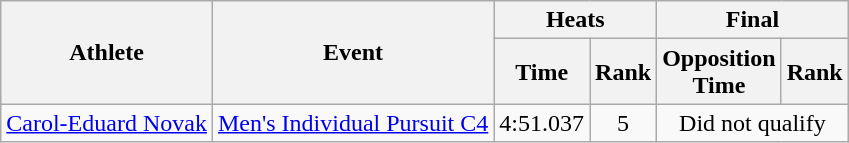<table class=wikitable>
<tr>
<th rowspan="2">Athlete</th>
<th rowspan="2">Event</th>
<th colspan="2">Heats</th>
<th colspan="2">Final</th>
</tr>
<tr>
<th>Time</th>
<th>Rank</th>
<th>Opposition<br>Time</th>
<th>Rank</th>
</tr>
<tr align=center>
<td align=left><a href='#'>Carol-Eduard Novak</a></td>
<td align=left><a href='#'>Men's Individual Pursuit C4</a></td>
<td>4:51.037</td>
<td>5</td>
<td colspan=2>Did not qualify</td>
</tr>
</table>
